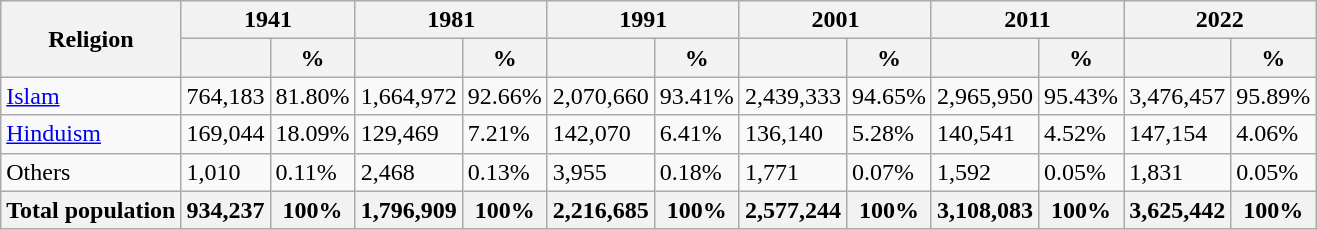<table class="wikitable sortable">
<tr>
<th rowspan="2">Religion</th>
<th colspan="2">1941</th>
<th colspan="2">1981</th>
<th colspan="2">1991</th>
<th colspan="2">2001</th>
<th colspan="2">2011</th>
<th colspan="2">2022</th>
</tr>
<tr>
<th></th>
<th>%</th>
<th></th>
<th>%</th>
<th></th>
<th>%</th>
<th></th>
<th>%</th>
<th></th>
<th>%</th>
<th></th>
<th>%</th>
</tr>
<tr>
<td><a href='#'>Islam</a> </td>
<td>764,183</td>
<td>81.80%</td>
<td>1,664,972</td>
<td>92.66%</td>
<td>2,070,660</td>
<td>93.41%</td>
<td>2,439,333</td>
<td>94.65%</td>
<td>2,965,950</td>
<td>95.43%</td>
<td>3,476,457</td>
<td>95.89%</td>
</tr>
<tr>
<td><a href='#'>Hinduism</a> </td>
<td>169,044</td>
<td>18.09%</td>
<td>129,469</td>
<td>7.21%</td>
<td>142,070</td>
<td>6.41%</td>
<td>136,140</td>
<td>5.28%</td>
<td>140,541</td>
<td>4.52%</td>
<td>147,154</td>
<td>4.06%</td>
</tr>
<tr>
<td>Others</td>
<td>1,010</td>
<td>0.11%</td>
<td>2,468</td>
<td>0.13%</td>
<td>3,955</td>
<td>0.18%</td>
<td>1,771</td>
<td>0.07%</td>
<td>1,592</td>
<td>0.05%</td>
<td>1,831</td>
<td>0.05%</td>
</tr>
<tr>
<th>Total population</th>
<th>934,237</th>
<th>100%</th>
<th>1,796,909</th>
<th>100%</th>
<th>2,216,685</th>
<th>100%</th>
<th>2,577,244</th>
<th>100%</th>
<th>3,108,083</th>
<th>100%</th>
<th>3,625,442</th>
<th>100%</th>
</tr>
</table>
